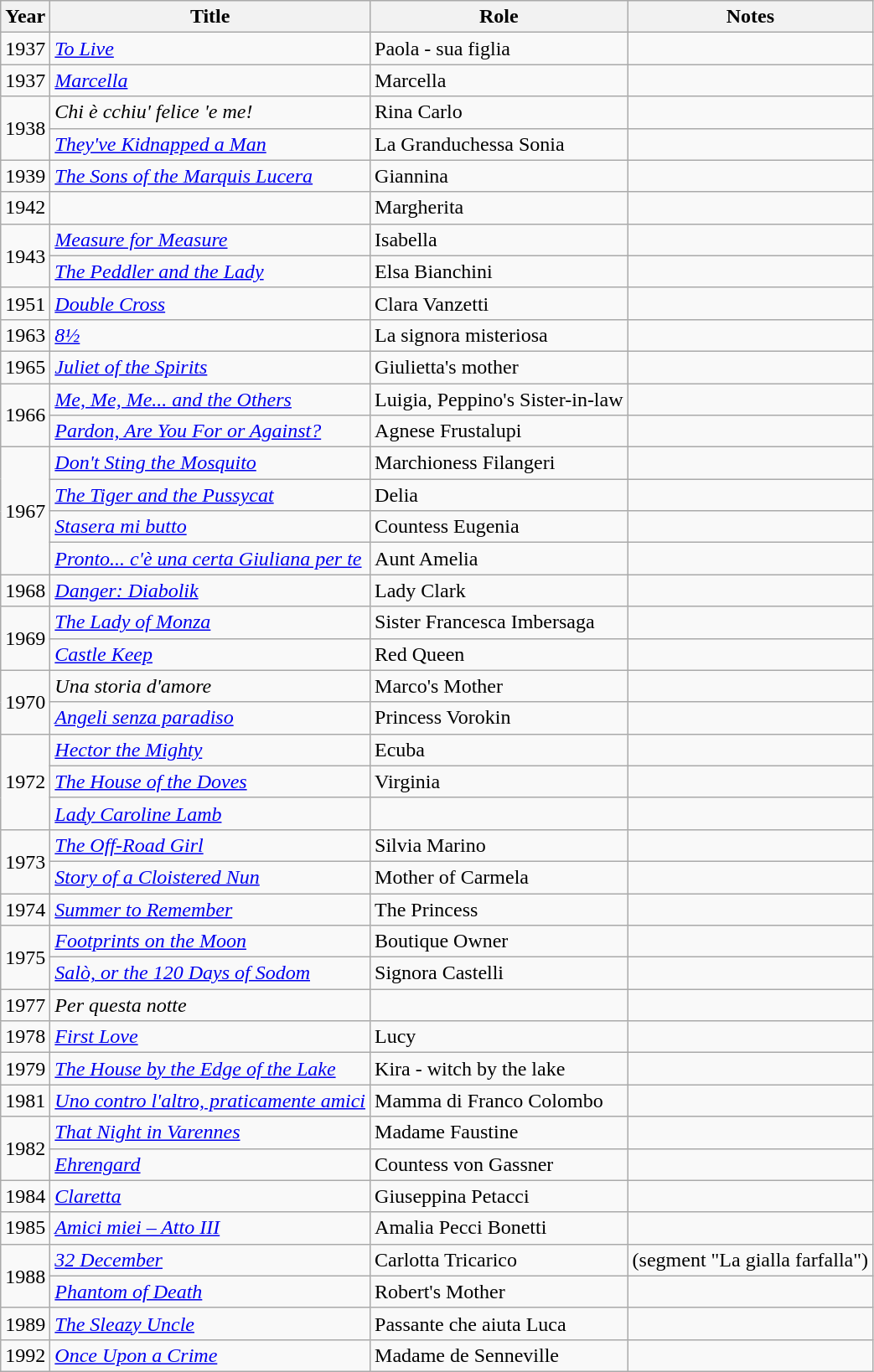<table class="wikitable">
<tr>
<th>Year</th>
<th>Title</th>
<th>Role</th>
<th>Notes</th>
</tr>
<tr>
<td>1937</td>
<td><em><a href='#'>To Live</a></em></td>
<td>Paola - sua figlia</td>
<td></td>
</tr>
<tr>
<td>1937</td>
<td><em><a href='#'>Marcella</a></em></td>
<td>Marcella</td>
<td></td>
</tr>
<tr>
<td rowspan=2>1938</td>
<td><em>Chi è cchiu' felice 'e me!</em></td>
<td>Rina Carlo</td>
<td></td>
</tr>
<tr>
<td><em><a href='#'>They've Kidnapped a Man</a></em></td>
<td>La Granduchessa Sonia</td>
<td></td>
</tr>
<tr>
<td>1939</td>
<td><em><a href='#'>The Sons of the Marquis Lucera</a></em></td>
<td>Giannina</td>
<td></td>
</tr>
<tr>
<td>1942</td>
<td><em></em></td>
<td>Margherita</td>
<td></td>
</tr>
<tr>
<td rowspan=2>1943</td>
<td><em><a href='#'>Measure for Measure</a></em></td>
<td>Isabella</td>
<td></td>
</tr>
<tr>
<td><em><a href='#'>The Peddler and the Lady</a></em></td>
<td>Elsa Bianchini</td>
<td></td>
</tr>
<tr>
<td>1951</td>
<td><em><a href='#'>Double Cross</a></em></td>
<td>Clara Vanzetti</td>
<td></td>
</tr>
<tr>
<td>1963</td>
<td><em><a href='#'>8½</a></em></td>
<td>La signora misteriosa</td>
<td></td>
</tr>
<tr>
<td>1965</td>
<td><em><a href='#'>Juliet of the Spirits</a></em></td>
<td>Giulietta's mother</td>
<td></td>
</tr>
<tr>
<td rowspan=2>1966</td>
<td><em><a href='#'>Me, Me, Me... and the Others</a></em></td>
<td>Luigia, Peppino's Sister-in-law</td>
<td></td>
</tr>
<tr>
<td><em><a href='#'>Pardon, Are You For or Against?</a></em></td>
<td>Agnese Frustalupi</td>
<td></td>
</tr>
<tr>
<td rowspan=4>1967</td>
<td><em><a href='#'>Don't Sting the Mosquito</a></em></td>
<td>Marchioness Filangeri</td>
<td></td>
</tr>
<tr>
<td><em><a href='#'>The Tiger and the Pussycat</a></em></td>
<td>Delia</td>
<td></td>
</tr>
<tr>
<td><em><a href='#'>Stasera mi butto</a></em></td>
<td>Countess Eugenia</td>
<td></td>
</tr>
<tr>
<td><em><a href='#'>Pronto... c'è una certa Giuliana per te</a></em></td>
<td>Aunt Amelia</td>
<td></td>
</tr>
<tr>
<td>1968</td>
<td><em><a href='#'>Danger: Diabolik</a></em></td>
<td>Lady Clark</td>
<td></td>
</tr>
<tr>
<td rowspan=2>1969</td>
<td><em><a href='#'>The Lady of Monza</a></em></td>
<td>Sister Francesca Imbersaga</td>
<td></td>
</tr>
<tr>
<td><em><a href='#'>Castle Keep</a></em></td>
<td>Red Queen</td>
<td></td>
</tr>
<tr>
<td rowspan=2>1970</td>
<td><em>Una storia d'amore</em></td>
<td>Marco's Mother</td>
<td></td>
</tr>
<tr>
<td><em><a href='#'>Angeli senza paradiso</a></em></td>
<td>Princess Vorokin</td>
<td></td>
</tr>
<tr>
<td rowspan=3>1972</td>
<td><em><a href='#'>Hector the Mighty</a></em></td>
<td>Ecuba</td>
<td></td>
</tr>
<tr>
<td><em><a href='#'>The House of the Doves</a></em></td>
<td>Virginia</td>
<td></td>
</tr>
<tr>
<td><em><a href='#'>Lady Caroline Lamb</a></em></td>
<td></td>
<td></td>
</tr>
<tr>
<td rowspan=2>1973</td>
<td><em><a href='#'>The Off-Road Girl</a></em></td>
<td>Silvia Marino</td>
<td></td>
</tr>
<tr>
<td><em><a href='#'>Story of a Cloistered Nun</a></em></td>
<td>Mother of Carmela</td>
<td></td>
</tr>
<tr>
<td>1974</td>
<td><em><a href='#'>Summer to Remember</a></em></td>
<td>The Princess</td>
<td></td>
</tr>
<tr>
<td rowspan=2>1975</td>
<td><em><a href='#'>Footprints on the Moon</a></em></td>
<td>Boutique Owner</td>
<td></td>
</tr>
<tr>
<td><em><a href='#'>Salò, or the 120 Days of Sodom</a></em></td>
<td>Signora Castelli</td>
<td></td>
</tr>
<tr>
<td>1977</td>
<td><em>Per questa notte</em></td>
<td></td>
<td></td>
</tr>
<tr>
<td>1978</td>
<td><em><a href='#'>First Love</a></em></td>
<td>Lucy</td>
<td></td>
</tr>
<tr>
<td>1979</td>
<td><em><a href='#'>The House by the Edge of the Lake</a></em></td>
<td>Kira - witch by the lake</td>
<td></td>
</tr>
<tr>
<td>1981</td>
<td><em><a href='#'>Uno contro l'altro, praticamente amici</a></em></td>
<td>Mamma di Franco Colombo</td>
<td></td>
</tr>
<tr>
<td rowspan=2>1982</td>
<td><em><a href='#'>That Night in Varennes</a></em></td>
<td>Madame Faustine</td>
<td></td>
</tr>
<tr>
<td><em><a href='#'>Ehrengard</a></em></td>
<td>Countess von Gassner</td>
<td></td>
</tr>
<tr>
<td>1984</td>
<td><em><a href='#'>Claretta</a></em></td>
<td>Giuseppina Petacci</td>
<td></td>
</tr>
<tr>
<td>1985</td>
<td><em><a href='#'>Amici miei – Atto III</a></em></td>
<td>Amalia Pecci Bonetti</td>
<td></td>
</tr>
<tr>
<td rowspan=2>1988</td>
<td><em><a href='#'>32 December</a></em></td>
<td>Carlotta Tricarico</td>
<td>(segment "La gialla farfalla")</td>
</tr>
<tr>
<td><em><a href='#'>Phantom of Death</a></em></td>
<td>Robert's Mother</td>
<td></td>
</tr>
<tr>
<td>1989</td>
<td><em><a href='#'>The Sleazy Uncle</a></em></td>
<td>Passante che aiuta Luca</td>
<td></td>
</tr>
<tr>
<td>1992</td>
<td><em><a href='#'>Once Upon a Crime</a></em></td>
<td>Madame de Senneville</td>
<td></td>
</tr>
</table>
